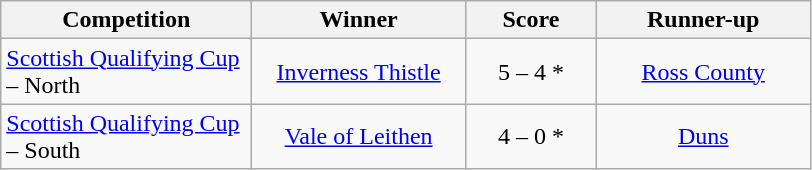<table class="wikitable" style="text-align: center;">
<tr>
<th width=160>Competition</th>
<th width=135>Winner</th>
<th width=80>Score</th>
<th width=135>Runner-up</th>
</tr>
<tr>
<td align=left><a href='#'>Scottish Qualifying Cup</a> – North</td>
<td><a href='#'>Inverness Thistle</a></td>
<td>5 – 4 *</td>
<td><a href='#'>Ross County</a></td>
</tr>
<tr>
<td align=left><a href='#'>Scottish Qualifying Cup</a> – South</td>
<td><a href='#'>Vale of Leithen</a></td>
<td>4 – 0 *</td>
<td><a href='#'>Duns</a></td>
</tr>
</table>
